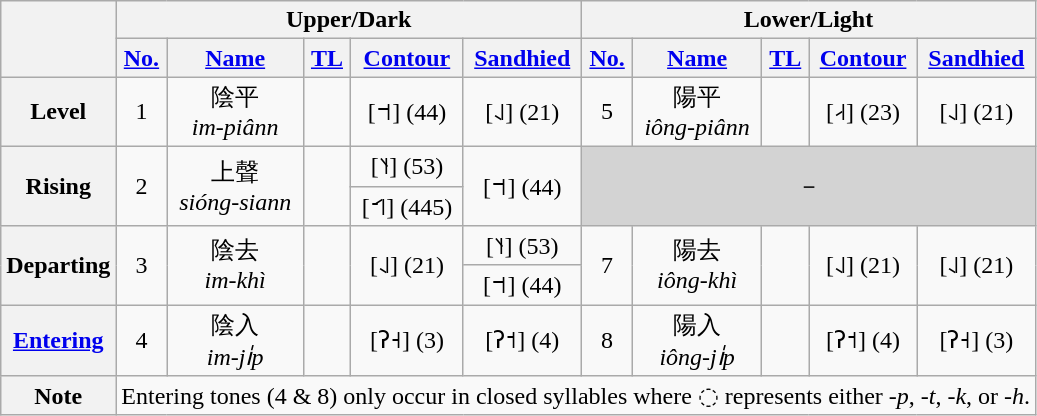<table class=wikitable style=text-align:center>
<tr>
<th rowspan=2></th>
<th colspan=5>Upper/Dark </th>
<th colspan=5>Lower/Light </th>
</tr>
<tr>
<th><a href='#'>No.</a></th>
<th><a href='#'>Name</a></th>
<th><a href='#'>TL</a></th>
<th><a href='#'>Contour</a></th>
<th><a href='#'>Sandhied</a></th>
<th><a href='#'>No.</a></th>
<th><a href='#'>Name</a></th>
<th><a href='#'>TL</a></th>
<th><a href='#'>Contour</a></th>
<th><a href='#'>Sandhied</a></th>
</tr>
<tr>
<th>Level </th>
<td>1</td>
<td>陰平<br><em>im-piânn</em></td>
<td></td>
<td>[˦˦] (44)</td>
<td>[˨˩] (21)</td>
<td>5</td>
<td>陽平<br><em>iông-piânn</em></td>
<td></td>
<td>[˨˧] (23)</td>
<td>[˨˩] (21)</td>
</tr>
<tr>
<th rowspan=2>Rising </th>
<td rowspan=2>2</td>
<td rowspan=2>上聲<br><em>sióng-siann</em></td>
<td rowspan=2></td>
<td>[˥˧] (53)</td>
<td rowspan=2>[˦˦] (44)</td>
<td colspan="5" rowspan="2" style="background-color: lightgray">－</td>
</tr>
<tr>
<td>[˦˦˥] (445)</td>
</tr>
<tr>
<th rowspan=2>Departing </th>
<td rowspan=2>3</td>
<td rowspan=2>陰去<br><em>im-khì</em></td>
<td rowspan=2></td>
<td rowspan=2>[˨˩] (21)</td>
<td>[˥˧] (53)</td>
<td rowspan=2>7</td>
<td rowspan=2>陽去<br><em>iông-khì</em></td>
<td rowspan=2></td>
<td rowspan=2>[˨˩] (21)</td>
<td rowspan=2>[˨˩] (21)</td>
</tr>
<tr>
<td>[˦˦] (44)</td>
</tr>
<tr>
<th><a href='#'>Entering </a></th>
<td>4</td>
<td>陰入<br><em>im-ji̍p</em></td>
<td></td>
<td>[ʔ˧] (3)</td>
<td>[ʔ˦] (4)</td>
<td>8</td>
<td>陽入<br><em>iông-ji̍p</em></td>
<td></td>
<td>[ʔ˦] (4)</td>
<td>[ʔ˧] (3)</td>
</tr>
<tr>
<th>Note</th>
<td colspan="10">Entering tones (4 & 8) only occur in closed syllables where ◌ represents either <em>-p</em>, <em>-t</em>, <em>-k</em>, or <em>-h</em>.</td>
</tr>
</table>
